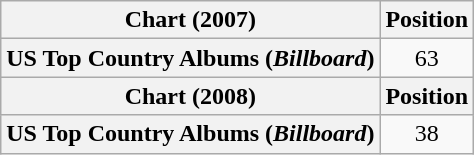<table class="wikitable plainrowheaders" style="text-align:center">
<tr>
<th scope="col">Chart (2007)</th>
<th scope="col">Position</th>
</tr>
<tr>
<th scope="row">US Top Country Albums (<em>Billboard</em>)</th>
<td>63</td>
</tr>
<tr>
<th scope="col">Chart (2008)</th>
<th scope="col">Position</th>
</tr>
<tr>
<th scope="row">US Top Country Albums (<em>Billboard</em>)</th>
<td>38</td>
</tr>
</table>
